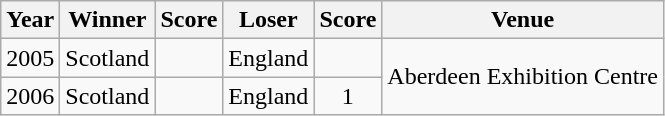<table class="wikitable">
<tr>
<th>Year</th>
<th>Winner</th>
<th>Score</th>
<th>Loser</th>
<th>Score</th>
<th>Venue</th>
</tr>
<tr>
<td>2005</td>
<td> Scotland</td>
<td align="center"></td>
<td> England</td>
<td align="center"></td>
<td rowspan="2">Aberdeen Exhibition Centre</td>
</tr>
<tr>
<td>2006</td>
<td> Scotland</td>
<td align="center"></td>
<td> England</td>
<td align="center">1</td>
</tr>
</table>
